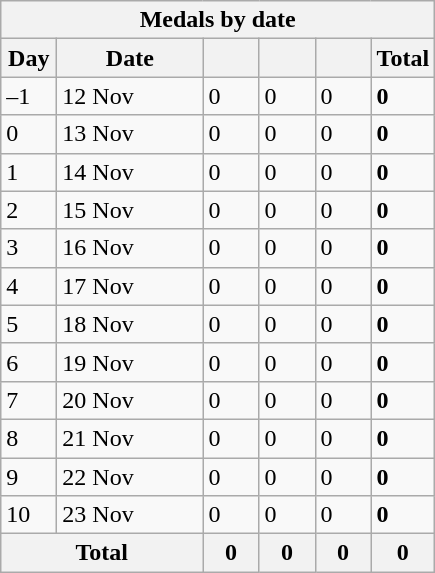<table class="wikitable">
<tr>
<th colspan="6"><strong>Medals by date</strong></th>
</tr>
<tr>
<th width="30"><strong>Day</strong></th>
<th width="90"><strong>Date</strong></th>
<th width="30"></th>
<th width="30"></th>
<th width="30"></th>
<th width="30"><strong>Total</strong></th>
</tr>
<tr>
<td>–1</td>
<td>12 Nov</td>
<td>0</td>
<td>0</td>
<td>0</td>
<td><strong>0</strong></td>
</tr>
<tr>
<td>0</td>
<td>13 Nov</td>
<td>0</td>
<td>0</td>
<td>0</td>
<td><strong>0</strong></td>
</tr>
<tr>
<td>1</td>
<td>14 Nov</td>
<td>0</td>
<td>0</td>
<td>0</td>
<td><strong>0</strong></td>
</tr>
<tr>
<td>2</td>
<td>15 Nov</td>
<td>0</td>
<td>0</td>
<td>0</td>
<td><strong>0</strong></td>
</tr>
<tr>
<td>3</td>
<td>16 Nov</td>
<td>0</td>
<td>0</td>
<td>0</td>
<td><strong>0</strong></td>
</tr>
<tr>
<td>4</td>
<td>17 Nov</td>
<td>0</td>
<td>0</td>
<td>0</td>
<td><strong>0</strong></td>
</tr>
<tr>
<td>5</td>
<td>18 Nov</td>
<td>0</td>
<td>0</td>
<td>0</td>
<td><strong>0</strong></td>
</tr>
<tr>
<td>6</td>
<td>19 Nov</td>
<td>0</td>
<td>0</td>
<td>0</td>
<td><strong>0</strong></td>
</tr>
<tr>
<td>7</td>
<td>20 Nov</td>
<td>0</td>
<td>0</td>
<td>0</td>
<td><strong>0</strong></td>
</tr>
<tr>
<td>8</td>
<td>21 Nov</td>
<td>0</td>
<td>0</td>
<td>0</td>
<td><strong>0</strong></td>
</tr>
<tr>
<td>9</td>
<td>22 Nov</td>
<td>0</td>
<td>0</td>
<td>0</td>
<td><strong>0</strong></td>
</tr>
<tr>
<td>10</td>
<td>23 Nov</td>
<td>0</td>
<td>0</td>
<td>0</td>
<td><strong>0</strong></td>
</tr>
<tr>
<th colspan="2"><strong>Total</strong></th>
<th><strong>0</strong></th>
<th><strong>0</strong></th>
<th><strong>0</strong></th>
<th><strong>0</strong></th>
</tr>
</table>
